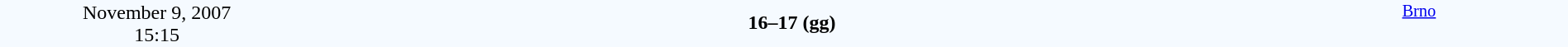<table style="width: 100%; background:#F5FAFF;" cellspacing="0">
<tr>
<td align=center rowspan=3 width=20%>November 9, 2007<br>15:15</td>
</tr>
<tr>
<td width=24% align=right></td>
<td align=center width=13%><strong>16–17 (gg)</strong></td>
<td width=24%></td>
<td style=font-size:85% rowspan=3 valign=top align=center><a href='#'>Brno</a></td>
</tr>
<tr style=font-size:85%>
<td align=right></td>
<td align=center></td>
<td></td>
</tr>
</table>
